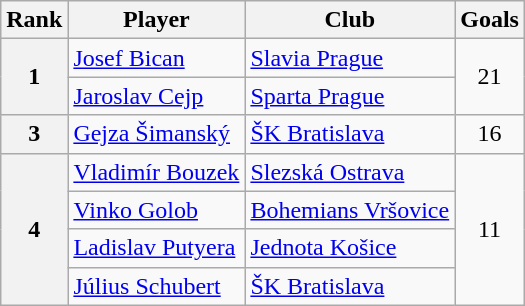<table class="wikitable" style="text-align:center">
<tr>
<th>Rank</th>
<th>Player</th>
<th>Club</th>
<th>Goals</th>
</tr>
<tr>
<th rowspan="2">1</th>
<td align="left"> <a href='#'>Josef Bican</a></td>
<td align="left"><a href='#'>Slavia Prague</a></td>
<td rowspan="2">21</td>
</tr>
<tr>
<td align="left"> <a href='#'>Jaroslav Cejp</a></td>
<td align="left"><a href='#'>Sparta Prague</a></td>
</tr>
<tr>
<th>3</th>
<td align="left"> <a href='#'>Gejza Šimanský</a></td>
<td align="left"><a href='#'>ŠK Bratislava</a></td>
<td>16</td>
</tr>
<tr>
<th rowspan="4">4</th>
<td align="left"> <a href='#'>Vladimír Bouzek</a></td>
<td align="left"><a href='#'>Slezská Ostrava</a></td>
<td rowspan="4">11</td>
</tr>
<tr>
<td align="left"> <a href='#'>Vinko Golob</a></td>
<td align="left"><a href='#'>Bohemians Vršovice</a></td>
</tr>
<tr>
<td align="left"> <a href='#'>Ladislav Putyera</a></td>
<td align="left"><a href='#'>Jednota Košice</a></td>
</tr>
<tr>
<td align="left"> <a href='#'>Július Schubert</a></td>
<td align="left"><a href='#'>ŠK Bratislava</a></td>
</tr>
</table>
